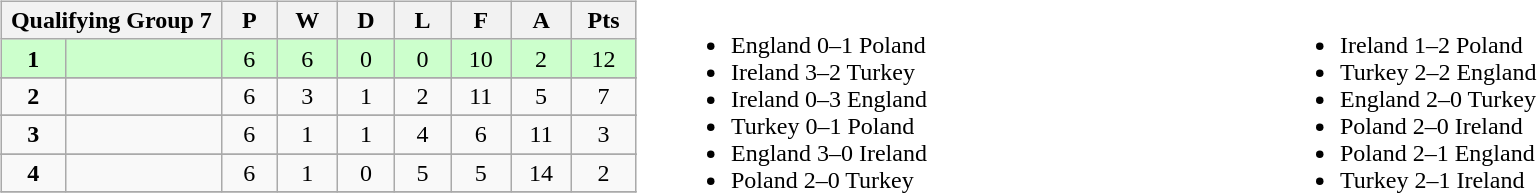<table width=100%>
<tr>
<td valign="top" width="440"><br><table class="wikitable">
<tr>
<th colspan="2">Qualifying Group 7</th>
<th rowspan="1" width="50">P</th>
<th rowspan="1" width="50">W</th>
<th colspan="1" width="50">D</th>
<th colspan="1" width="50">L</th>
<th colspan="1" width="50">F</th>
<th colspan="1" width="50">A</th>
<th colspan="1" width="50">Pts</th>
</tr>
<tr style="background:#ccffcc;" align=center>
<td width="50"><strong>1</strong></td>
<td width="150" align=left><strong></strong></td>
<td>6</td>
<td>6</td>
<td>0</td>
<td>0</td>
<td>10</td>
<td>2</td>
<td>12</td>
</tr>
<tr>
</tr>
<tr align=center>
<td><strong>2</strong></td>
<td align=left></td>
<td>6</td>
<td>3</td>
<td>1</td>
<td>2</td>
<td>11</td>
<td>5</td>
<td>7</td>
</tr>
<tr>
</tr>
<tr align=center>
<td><strong>3</strong></td>
<td align=left></td>
<td>6</td>
<td>1</td>
<td>1</td>
<td>4</td>
<td>6</td>
<td>11</td>
<td>3</td>
</tr>
<tr>
</tr>
<tr align=center>
<td><strong>4</strong></td>
<td align=left></td>
<td>6</td>
<td>1</td>
<td>0</td>
<td>5</td>
<td>5</td>
<td>14</td>
<td>2</td>
</tr>
<tr>
</tr>
</table>
</td>
<td valign="middle" align="center"><br><table width=100%>
<tr>
<td valign="middle" align=left width=50%><br><ul><li>England 0–1 Poland</li><li>Ireland 3–2 Turkey</li><li>Ireland 0–3 England</li><li>Turkey 0–1 Poland</li><li>England 3–0 Ireland</li><li>Poland 2–0 Turkey</li></ul></td>
<td valign="middle" align=left width=50%><br><ul><li>Ireland 1–2 Poland</li><li>Turkey 2–2 England</li><li>England 2–0 Turkey</li><li>Poland 2–0 Ireland</li><li>Poland 2–1 England</li><li>Turkey 2–1 Ireland</li></ul></td>
</tr>
</table>
</td>
</tr>
</table>
